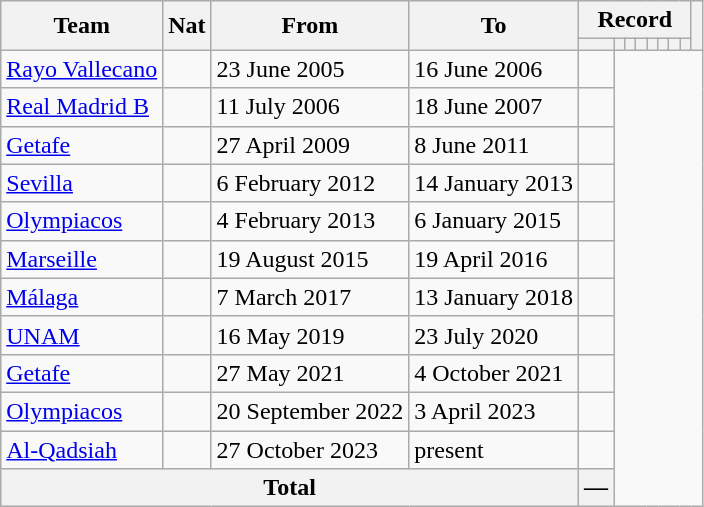<table class="wikitable" style="text-align: center">
<tr>
<th rowspan="2">Team</th>
<th rowspan="2">Nat</th>
<th rowspan="2">From</th>
<th rowspan="2">To</th>
<th colspan="8">Record</th>
<th rowspan=2></th>
</tr>
<tr>
<th></th>
<th></th>
<th></th>
<th></th>
<th></th>
<th></th>
<th></th>
<th></th>
</tr>
<tr>
<td align="left"><a href='#'>Rayo Vallecano</a></td>
<td></td>
<td align=left>23 June 2005</td>
<td align=left>16 June 2006<br></td>
<td></td>
</tr>
<tr>
<td align="left"><a href='#'>Real Madrid B</a></td>
<td></td>
<td align=left>11 July 2006</td>
<td align=left>18 June 2007<br></td>
<td></td>
</tr>
<tr>
<td align="left"><a href='#'>Getafe</a></td>
<td></td>
<td align=left>27 April 2009</td>
<td align=left>8 June 2011<br></td>
<td></td>
</tr>
<tr>
<td align="left"><a href='#'>Sevilla</a></td>
<td></td>
<td align=left>6 February 2012</td>
<td align=left>14 January 2013<br></td>
<td></td>
</tr>
<tr>
<td align="left"><a href='#'>Olympiacos</a></td>
<td></td>
<td align=left>4 February 2013</td>
<td align=left>6 January 2015<br></td>
<td></td>
</tr>
<tr>
<td align="left"><a href='#'>Marseille</a></td>
<td></td>
<td align=left>19 August 2015</td>
<td align=left>19 April 2016<br></td>
<td></td>
</tr>
<tr>
<td align="left"><a href='#'>Málaga</a></td>
<td></td>
<td align=left>7 March 2017</td>
<td align=left>13 January 2018<br></td>
<td></td>
</tr>
<tr>
<td align="left"><a href='#'>UNAM</a></td>
<td></td>
<td align=left>16 May 2019</td>
<td align=left>23 July 2020<br></td>
<td></td>
</tr>
<tr>
<td align="left"><a href='#'>Getafe</a></td>
<td></td>
<td align=left>27 May 2021</td>
<td align=left>4 October 2021<br></td>
<td></td>
</tr>
<tr>
<td align="left"><a href='#'>Olympiacos</a></td>
<td></td>
<td align=left>20 September 2022</td>
<td align=left>3 April 2023<br></td>
<td></td>
</tr>
<tr>
<td align="left"><a href='#'>Al-Qadsiah</a></td>
<td></td>
<td align=left>27 October 2023</td>
<td align=left>present<br></td>
<td></td>
</tr>
<tr>
<th colspan=4>Total<br></th>
<th>—</th>
</tr>
</table>
